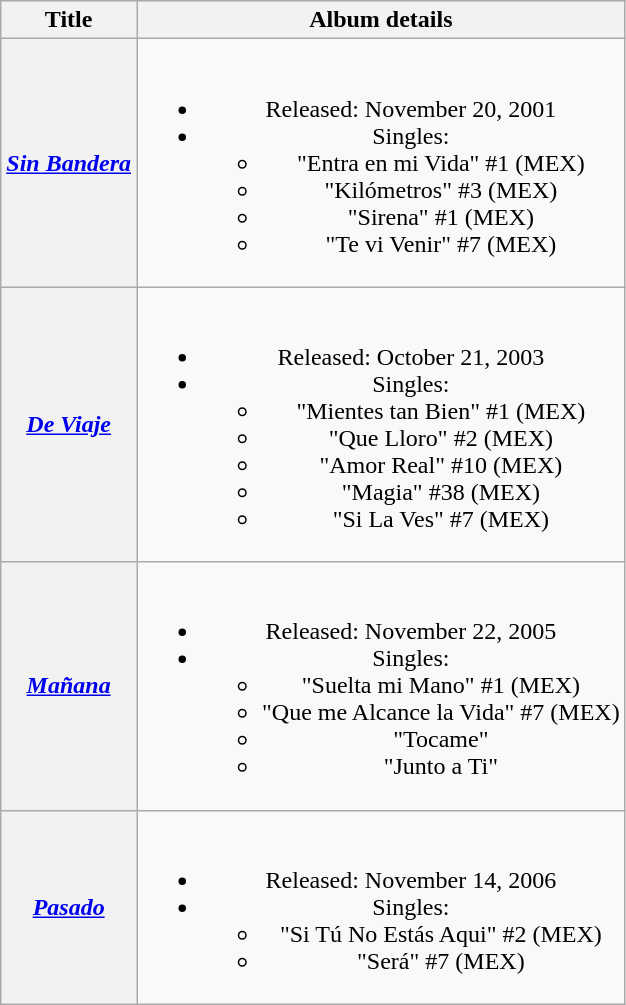<table class="wikitable plainrowheaders" style="text-align:center;">
<tr>
<th scope="col">Title</th>
<th scope="col">Album details</th>
</tr>
<tr>
<th scope="row"><strong><em><a href='#'>Sin Bandera</a></em></strong></th>
<td><br><ul><li>Released: November 20, 2001</li><li>Singles:<ul><li>"Entra en mi Vida" #1 (MEX)</li><li>"Kilómetros" #3 (MEX)</li><li>"Sirena" #1 (MEX)</li><li>"Te vi Venir" #7 (MEX)</li></ul></li></ul></td>
</tr>
<tr>
<th scope="row"><strong><em><a href='#'>De Viaje</a></em></strong></th>
<td><br><ul><li>Released: October 21, 2003</li><li>Singles:<ul><li>"Mientes tan Bien" #1 (MEX)</li><li>"Que Lloro" #2 (MEX)</li><li>"Amor Real" #10 (MEX)</li><li>"Magia" #38 (MEX)</li><li>"Si La Ves" #7 (MEX)</li></ul></li></ul></td>
</tr>
<tr>
<th scope="row"><strong><em><a href='#'>Mañana</a></em></strong></th>
<td><br><ul><li>Released: November 22, 2005</li><li>Singles:<ul><li>"Suelta mi Mano" #1 (MEX)</li><li>"Que me Alcance la Vida" #7 (MEX)</li><li>"Tocame"</li><li>"Junto a Ti"</li></ul></li></ul></td>
</tr>
<tr>
<th scope="row"><strong><em><a href='#'>Pasado</a></em></strong></th>
<td><br><ul><li>Released: November 14, 2006</li><li>Singles:<ul><li>"Si Tú No Estás Aqui" #2 (MEX)</li><li>"Será" #7 (MEX)</li></ul></li></ul></td>
</tr>
</table>
